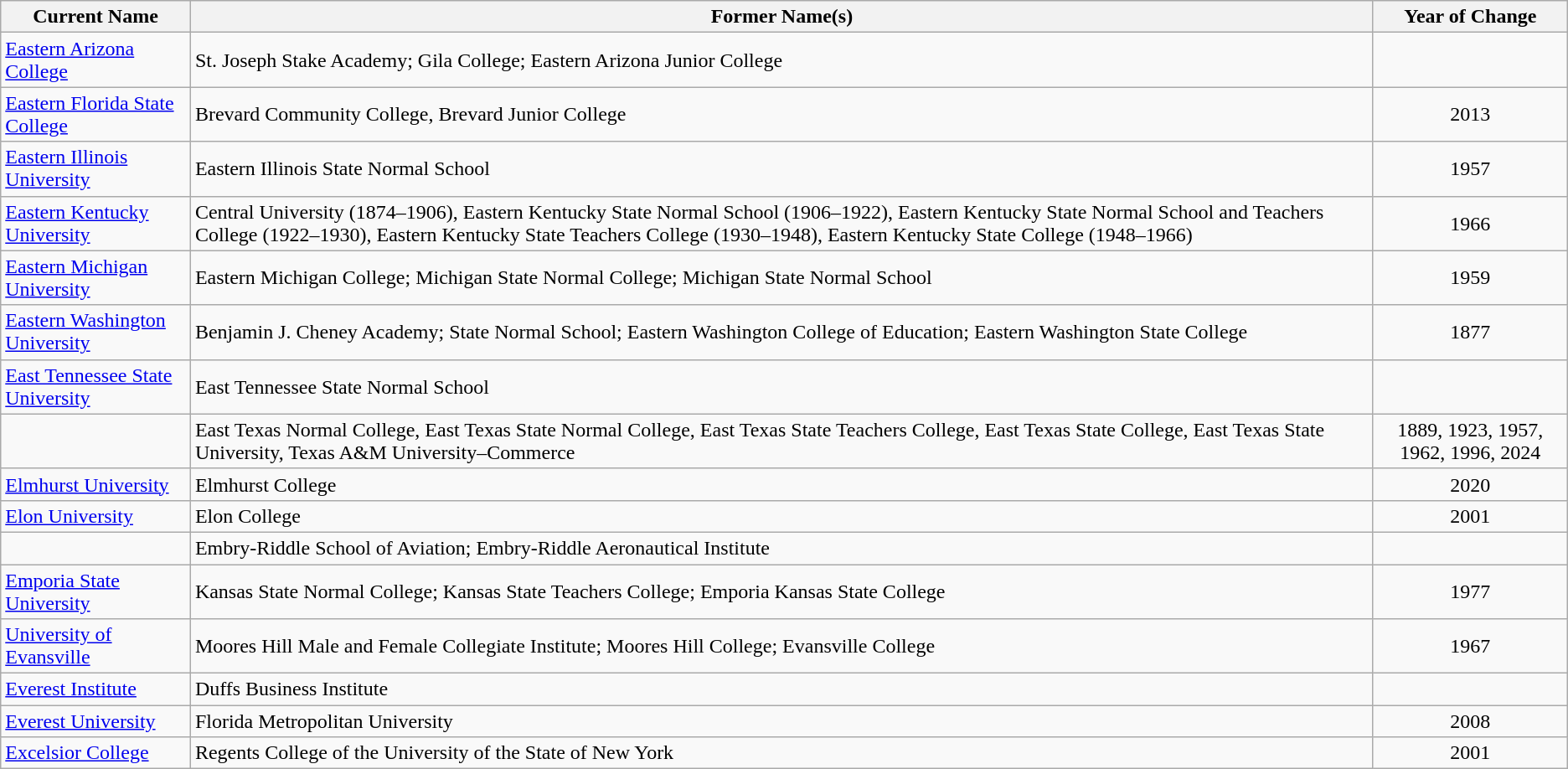<table class="wikitable sortable">
<tr>
<th>Current Name</th>
<th>Former Name(s)</th>
<th>Year of Change</th>
</tr>
<tr>
<td><a href='#'>Eastern Arizona College</a></td>
<td>St. Joseph Stake Academy; Gila College; Eastern Arizona Junior College</td>
<td align="center"></td>
</tr>
<tr>
<td><a href='#'>Eastern Florida State College</a></td>
<td>Brevard Community College, Brevard Junior College</td>
<td align="center">2013</td>
</tr>
<tr>
<td><a href='#'>Eastern Illinois University</a></td>
<td>Eastern Illinois State Normal School</td>
<td align="center">1957</td>
</tr>
<tr>
<td><a href='#'>Eastern Kentucky University</a></td>
<td>Central University (1874–1906), Eastern Kentucky State Normal School (1906–1922), Eastern Kentucky State Normal School and Teachers College (1922–1930), Eastern Kentucky State Teachers College (1930–1948), Eastern Kentucky State College (1948–1966)</td>
<td align="center">1966</td>
</tr>
<tr>
<td><a href='#'>Eastern Michigan University</a></td>
<td>Eastern Michigan College; Michigan State Normal College; Michigan State Normal School</td>
<td align="center">1959</td>
</tr>
<tr>
<td><a href='#'>Eastern Washington University</a></td>
<td>Benjamin J. Cheney Academy; State Normal School; Eastern Washington College of Education; Eastern Washington State College</td>
<td align="center">1877</td>
</tr>
<tr>
<td><a href='#'>East Tennessee State University</a></td>
<td>East Tennessee State Normal School</td>
<td align="center"></td>
</tr>
<tr>
<td></td>
<td>East Texas Normal College, East Texas State Normal College, East Texas State Teachers College, East Texas State College, East Texas State University, Texas A&M University–Commerce</td>
<td align="center">1889, 1923, 1957, 1962, 1996, 2024</td>
</tr>
<tr>
<td><a href='#'>Elmhurst University</a></td>
<td>Elmhurst College</td>
<td align="center">2020</td>
</tr>
<tr>
<td><a href='#'>Elon University</a></td>
<td>Elon College</td>
<td align="center">2001</td>
</tr>
<tr>
<td></td>
<td>Embry-Riddle School of Aviation; Embry-Riddle Aeronautical Institute</td>
<td align="center"></td>
</tr>
<tr>
<td><a href='#'>Emporia State University</a></td>
<td>Kansas State Normal College; Kansas State Teachers College; Emporia Kansas State College</td>
<td align="center">1977</td>
</tr>
<tr>
<td><a href='#'>University of Evansville</a></td>
<td>Moores Hill Male and Female Collegiate Institute; Moores Hill College; Evansville College</td>
<td align="center">1967</td>
</tr>
<tr>
<td><a href='#'>Everest Institute</a></td>
<td>Duffs Business Institute</td>
<td align="center"></td>
</tr>
<tr>
<td><a href='#'>Everest University</a></td>
<td>Florida Metropolitan University</td>
<td align="center">2008</td>
</tr>
<tr>
<td><a href='#'>Excelsior College</a></td>
<td>Regents College of the University of the State of New York</td>
<td align="center">2001</td>
</tr>
</table>
